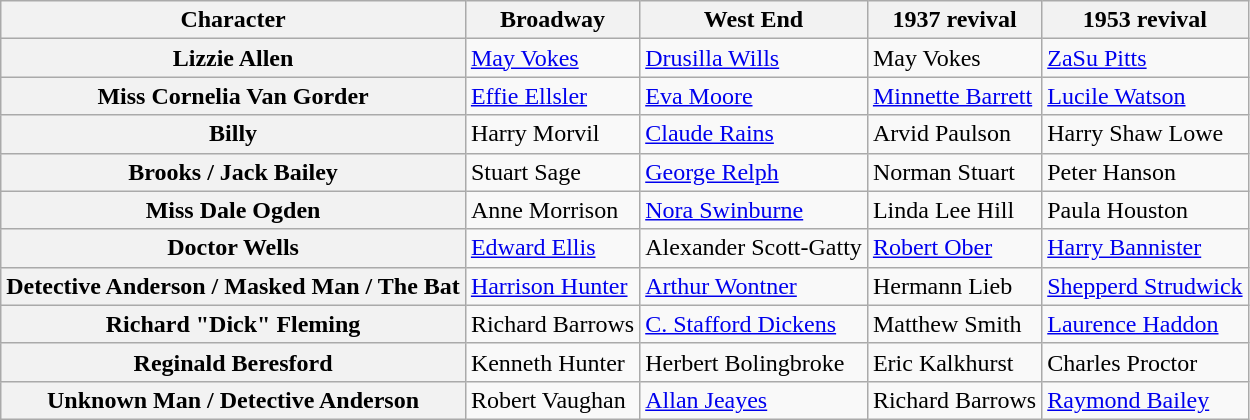<table class="wikitable sortable plainrowheaders">
<tr>
<th scope="col">Character</th>
<th scope="col">Broadway</th>
<th scope="col">West End</th>
<th scope="col">1937 revival</th>
<th scope="col">1953 revival</th>
</tr>
<tr>
<th scope="row">Lizzie Allen</th>
<td><a href='#'>May Vokes</a></td>
<td><a href='#'>Drusilla Wills</a></td>
<td>May Vokes</td>
<td><a href='#'>ZaSu Pitts</a></td>
</tr>
<tr>
<th scope="row">Miss Cornelia Van Gorder</th>
<td><a href='#'>Effie Ellsler</a></td>
<td><a href='#'>Eva Moore</a></td>
<td><a href='#'>Minnette Barrett</a></td>
<td><a href='#'>Lucile Watson</a></td>
</tr>
<tr>
<th scope="row">Billy</th>
<td>Harry Morvil</td>
<td><a href='#'>Claude Rains</a></td>
<td>Arvid Paulson</td>
<td>Harry Shaw Lowe</td>
</tr>
<tr>
<th scope="row">Brooks / Jack Bailey</th>
<td>Stuart Sage</td>
<td><a href='#'>George Relph</a></td>
<td>Norman Stuart</td>
<td>Peter Hanson</td>
</tr>
<tr>
<th scope="row">Miss Dale Ogden</th>
<td>Anne Morrison</td>
<td><a href='#'>Nora Swinburne</a></td>
<td>Linda Lee Hill</td>
<td>Paula Houston</td>
</tr>
<tr>
<th scope="row">Doctor Wells</th>
<td><a href='#'>Edward Ellis</a></td>
<td>Alexander Scott-Gatty</td>
<td><a href='#'>Robert Ober</a></td>
<td><a href='#'>Harry Bannister</a></td>
</tr>
<tr>
<th scope="row">Detective Anderson / Masked Man / The Bat</th>
<td><a href='#'>Harrison Hunter</a></td>
<td><a href='#'>Arthur Wontner</a></td>
<td>Hermann Lieb</td>
<td><a href='#'>Shepperd Strudwick</a></td>
</tr>
<tr>
<th scope="row">Richard "Dick" Fleming</th>
<td>Richard Barrows</td>
<td><a href='#'>C. Stafford Dickens</a></td>
<td>Matthew Smith</td>
<td><a href='#'>Laurence Haddon</a></td>
</tr>
<tr>
<th scope="row">Reginald Beresford</th>
<td>Kenneth Hunter</td>
<td>Herbert Bolingbroke</td>
<td>Eric Kalkhurst</td>
<td>Charles Proctor</td>
</tr>
<tr>
<th scope="row">Unknown Man / Detective Anderson</th>
<td>Robert Vaughan</td>
<td><a href='#'>Allan Jeayes</a></td>
<td>Richard Barrows</td>
<td><a href='#'>Raymond Bailey</a></td>
</tr>
</table>
